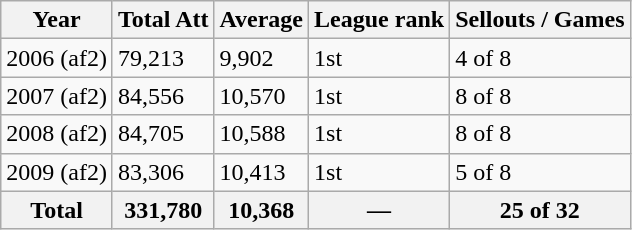<table class="wikitable">
<tr>
<th>Year</th>
<th>Total Att</th>
<th>Average</th>
<th>League rank</th>
<th>Sellouts / Games</th>
</tr>
<tr>
<td>2006 (af2)</td>
<td>79,213</td>
<td>9,902</td>
<td>1st</td>
<td>4 of 8</td>
</tr>
<tr>
<td>2007 (af2)</td>
<td>84,556</td>
<td>10,570</td>
<td>1st</td>
<td>8 of 8</td>
</tr>
<tr>
<td>2008 (af2)</td>
<td>84,705</td>
<td>10,588</td>
<td>1st</td>
<td>8 of 8</td>
</tr>
<tr>
<td>2009 (af2)</td>
<td>83,306</td>
<td>10,413</td>
<td>1st</td>
<td>5 of 8</td>
</tr>
<tr>
<th>Total</th>
<th>331,780</th>
<th>10,368</th>
<th>—</th>
<th>25 of 32</th>
</tr>
</table>
